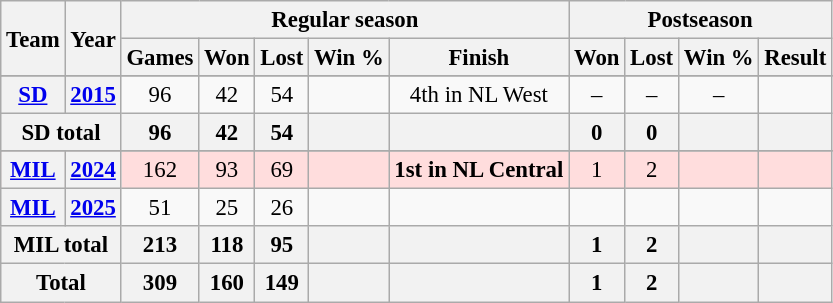<table class="wikitable" style="font-size: 95%; text-align:center;">
<tr>
<th rowspan="2">Team</th>
<th rowspan="2">Year</th>
<th colspan="5">Regular season</th>
<th colspan="4">Postseason</th>
</tr>
<tr>
<th>Games</th>
<th>Won</th>
<th>Lost</th>
<th>Win %</th>
<th>Finish</th>
<th>Won</th>
<th>Lost</th>
<th>Win %</th>
<th>Result</th>
</tr>
<tr>
</tr>
<tr>
<th><a href='#'>SD</a></th>
<th><a href='#'>2015</a></th>
<td>96</td>
<td>42</td>
<td>54</td>
<td></td>
<td>4th in NL West</td>
<td>–</td>
<td>–</td>
<td>–</td>
<td></td>
</tr>
<tr>
<th colspan="2">SD total</th>
<th>96</th>
<th>42</th>
<th>54</th>
<th></th>
<th></th>
<th>0</th>
<th>0</th>
<th></th>
<th></th>
</tr>
<tr>
</tr>
<tr style="background:#fdd;" !>
<th><a href='#'>MIL</a></th>
<th><a href='#'>2024</a></th>
<td>162</td>
<td>93</td>
<td>69</td>
<td></td>
<td><strong>1st in NL Central</strong></td>
<td>1</td>
<td>2</td>
<td></td>
<td></td>
</tr>
<tr>
<th><a href='#'>MIL</a></th>
<th><a href='#'>2025</a></th>
<td>51</td>
<td>25</td>
<td>26</td>
<td></td>
<td></td>
<td></td>
<td></td>
<td></td>
<td></td>
</tr>
<tr>
<th colspan="2">MIL total</th>
<th>213</th>
<th>118</th>
<th>95</th>
<th></th>
<th></th>
<th>1</th>
<th>2</th>
<th></th>
<th></th>
</tr>
<tr>
<th colspan="2">Total</th>
<th>309</th>
<th>160</th>
<th>149</th>
<th></th>
<th></th>
<th>1</th>
<th>2</th>
<th></th>
<th></th>
</tr>
</table>
